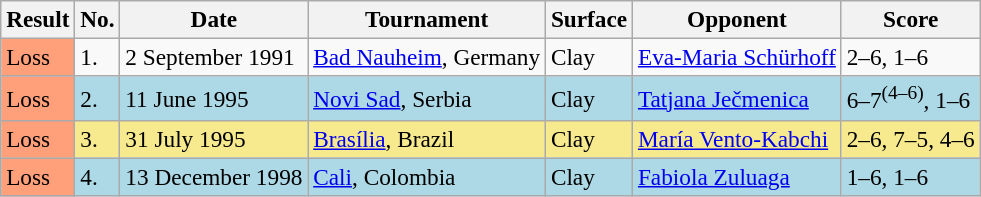<table class="sortable wikitable" style="font-size:97%">
<tr>
<th>Result</th>
<th>No.</th>
<th>Date</th>
<th>Tournament</th>
<th>Surface</th>
<th>Opponent</th>
<th>Score</th>
</tr>
<tr>
<td style="background:#ffa07a;">Loss</td>
<td>1.</td>
<td>2 September 1991</td>
<td><a href='#'>Bad Nauheim</a>, Germany</td>
<td>Clay</td>
<td> <a href='#'>Eva-Maria Schürhoff</a></td>
<td>2–6, 1–6</td>
</tr>
<tr style="background:lightblue;">
<td style="background:#ffa07a;">Loss</td>
<td>2.</td>
<td>11 June 1995</td>
<td><a href='#'>Novi Sad</a>, Serbia</td>
<td>Clay</td>
<td> <a href='#'>Tatjana Ječmenica</a></td>
<td>6–7<sup>(4–6)</sup>, 1–6</td>
</tr>
<tr style="background:#f7e98e;">
<td style="background:#ffa07a;">Loss</td>
<td>3.</td>
<td>31 July 1995</td>
<td><a href='#'>Brasília</a>, Brazil</td>
<td>Clay</td>
<td> <a href='#'>María Vento-Kabchi</a></td>
<td>2–6, 7–5, 4–6</td>
</tr>
<tr style="background:lightblue;">
<td style="background:#ffa07a;">Loss</td>
<td>4.</td>
<td>13 December 1998</td>
<td><a href='#'>Cali</a>, Colombia</td>
<td>Clay</td>
<td> <a href='#'>Fabiola Zuluaga</a></td>
<td>1–6, 1–6</td>
</tr>
</table>
